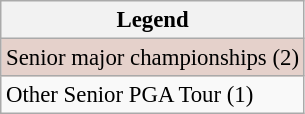<table class="wikitable" style="font-size:95%;">
<tr>
<th>Legend</th>
</tr>
<tr style="background:#e5d1cb;">
<td>Senior major championships (2)</td>
</tr>
<tr>
<td>Other Senior PGA Tour (1)</td>
</tr>
</table>
